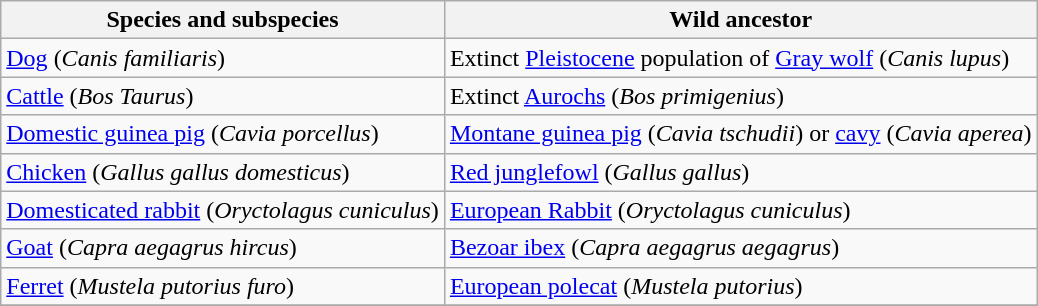<table class="wikitable sortable" border="1">
<tr>
<th>Species and subspecies</th>
<th>Wild ancestor</th>
</tr>
<tr>
<td><a href='#'>Dog</a> (<em>Canis familiaris</em>)</td>
<td>Extinct <a href='#'>Pleistocene</a> population of <a href='#'>Gray wolf</a> (<em>Canis lupus</em>)</td>
</tr>
<tr>
<td><a href='#'>Cattle</a> (<em>Bos Taurus</em>)</td>
<td>Extinct <a href='#'>Aurochs</a> (<em>Bos primigenius</em>)</td>
</tr>
<tr>
<td><a href='#'>Domestic guinea pig</a> (<em>Cavia porcellus</em>)</td>
<td><a href='#'>Montane guinea pig</a> (<em>Cavia tschudii</em>) or <a href='#'>cavy</a> (<em>Cavia aperea</em>)</td>
</tr>
<tr>
<td><a href='#'>Chicken</a> (<em>Gallus gallus domesticus</em>)</td>
<td><a href='#'>Red junglefowl</a> (<em>Gallus gallus</em>)</td>
</tr>
<tr>
<td><a href='#'>Domesticated rabbit</a> (<em>Oryctolagus cuniculus</em>)</td>
<td><a href='#'>European Rabbit</a> (<em>Oryctolagus cuniculus</em>)</td>
</tr>
<tr>
<td><a href='#'>Goat</a> (<em>Capra aegagrus hircus</em>)</td>
<td><a href='#'>Bezoar ibex</a> (<em>Capra aegagrus aegagrus</em>)</td>
</tr>
<tr>
<td><a href='#'>Ferret</a> (<em>Mustela putorius furo</em>)</td>
<td><a href='#'>European polecat</a> (<em>Mustela putorius</em>)</td>
</tr>
<tr>
</tr>
</table>
